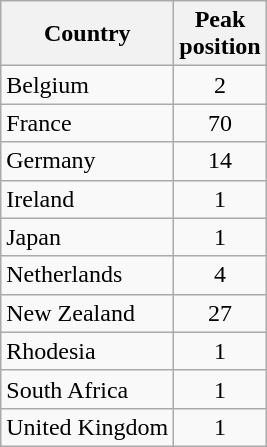<table class="wikitable">
<tr>
<th>Country</th>
<th>Peak<br>position</th>
</tr>
<tr>
<td>Belgium</td>
<td align="center">2</td>
</tr>
<tr>
<td>France</td>
<td align="center">70</td>
</tr>
<tr>
<td>Germany</td>
<td align="center">14</td>
</tr>
<tr>
<td>Ireland</td>
<td align="center">1</td>
</tr>
<tr>
<td>Japan</td>
<td align="center">1</td>
</tr>
<tr>
<td>Netherlands</td>
<td align="center">4</td>
</tr>
<tr>
<td>New Zealand</td>
<td align="center">27</td>
</tr>
<tr>
<td>Rhodesia</td>
<td align="center">1</td>
</tr>
<tr>
<td>South Africa</td>
<td align="center">1</td>
</tr>
<tr>
<td>United Kingdom</td>
<td align="center">1</td>
</tr>
</table>
